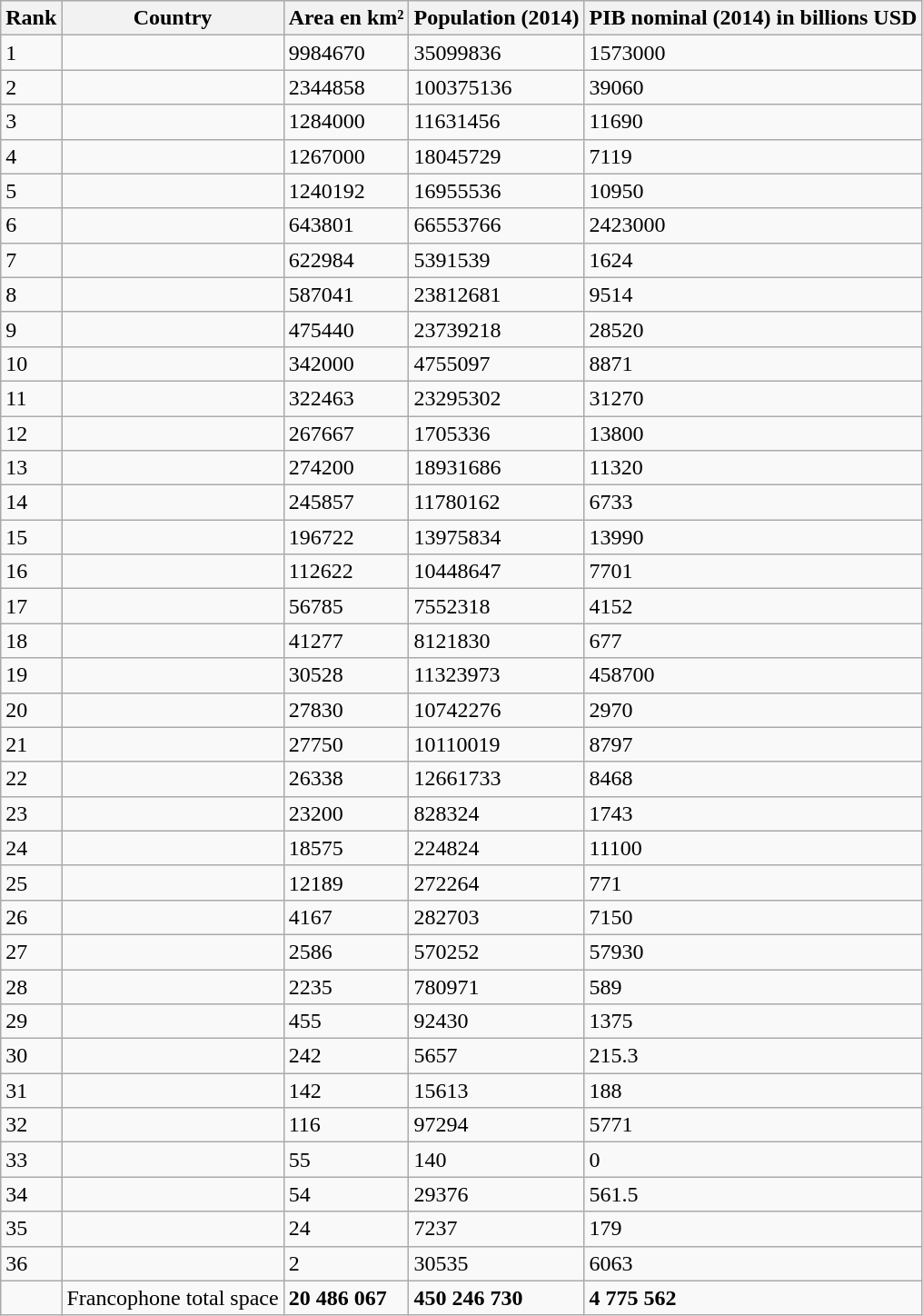<table class="wikitable sortable">
<tr>
<th data-sort-type="number">Rank</th>
<th data-sort-type="text">Country</th>
<th data-sort-type="number">Area en km² </th>
<th data-sort-type="number">Population (2014) </th>
<th data-sort-type="number">PIB nominal (2014) in billions USD </th>
</tr>
<tr>
<td>1</td>
<td></td>
<td>9984670</td>
<td>35099836</td>
<td>1573000</td>
</tr>
<tr>
<td>2</td>
<td></td>
<td>2344858</td>
<td>100375136</td>
<td>39060</td>
</tr>
<tr>
<td>3</td>
<td></td>
<td>1284000</td>
<td>11631456</td>
<td>11690</td>
</tr>
<tr>
<td>4</td>
<td></td>
<td>1267000</td>
<td>18045729</td>
<td>7119</td>
</tr>
<tr>
<td>5</td>
<td></td>
<td>1240192</td>
<td>16955536</td>
<td>10950</td>
</tr>
<tr>
<td>6</td>
<td></td>
<td>643801</td>
<td>66553766</td>
<td>2423000</td>
</tr>
<tr>
<td>7</td>
<td></td>
<td>622984</td>
<td>5391539</td>
<td>1624</td>
</tr>
<tr>
<td>8</td>
<td></td>
<td>587041</td>
<td>23812681</td>
<td>9514</td>
</tr>
<tr>
<td>9</td>
<td></td>
<td>475440</td>
<td>23739218</td>
<td>28520</td>
</tr>
<tr>
<td>10</td>
<td></td>
<td>342000</td>
<td>4755097</td>
<td>8871</td>
</tr>
<tr>
<td>11</td>
<td></td>
<td>322463</td>
<td>23295302</td>
<td>31270</td>
</tr>
<tr>
<td>12</td>
<td></td>
<td>267667</td>
<td>1705336</td>
<td>13800</td>
</tr>
<tr>
<td>13</td>
<td></td>
<td>274200</td>
<td>18931686</td>
<td>11320</td>
</tr>
<tr>
<td>14</td>
<td></td>
<td>245857</td>
<td>11780162</td>
<td>6733</td>
</tr>
<tr>
<td>15</td>
<td></td>
<td>196722</td>
<td>13975834</td>
<td>13990</td>
</tr>
<tr>
<td>16</td>
<td></td>
<td>112622</td>
<td>10448647</td>
<td>7701</td>
</tr>
<tr>
<td>17</td>
<td></td>
<td>56785</td>
<td>7552318</td>
<td>4152</td>
</tr>
<tr>
<td>18</td>
<td></td>
<td>41277</td>
<td>8121830</td>
<td>677</td>
</tr>
<tr>
<td>19</td>
<td></td>
<td>30528</td>
<td>11323973</td>
<td>458700</td>
</tr>
<tr>
<td>20</td>
<td></td>
<td>27830</td>
<td>10742276</td>
<td>2970</td>
</tr>
<tr>
<td>21</td>
<td></td>
<td>27750</td>
<td>10110019</td>
<td>8797</td>
</tr>
<tr>
<td>22</td>
<td></td>
<td>26338</td>
<td>12661733</td>
<td>8468</td>
</tr>
<tr>
<td>23</td>
<td></td>
<td>23200</td>
<td>828324</td>
<td>1743</td>
</tr>
<tr>
<td>24</td>
<td></td>
<td>18575</td>
<td>224824</td>
<td>11100</td>
</tr>
<tr>
<td>25</td>
<td></td>
<td>12189</td>
<td>272264</td>
<td>771</td>
</tr>
<tr>
<td>26</td>
<td></td>
<td>4167</td>
<td>282703</td>
<td>7150</td>
</tr>
<tr>
<td>27</td>
<td></td>
<td>2586</td>
<td>570252</td>
<td>57930</td>
</tr>
<tr>
<td>28</td>
<td></td>
<td>2235</td>
<td>780971</td>
<td>589</td>
</tr>
<tr>
<td>29</td>
<td></td>
<td>455</td>
<td>92430</td>
<td>1375</td>
</tr>
<tr>
<td>30</td>
<td></td>
<td>242</td>
<td>5657</td>
<td>215.3</td>
</tr>
<tr>
<td>31</td>
<td></td>
<td>142</td>
<td>15613</td>
<td>188</td>
</tr>
<tr>
<td>32</td>
<td></td>
<td>116</td>
<td>97294</td>
<td>5771</td>
</tr>
<tr>
<td>33</td>
<td></td>
<td>55</td>
<td>140</td>
<td>0</td>
</tr>
<tr>
<td>34</td>
<td></td>
<td>54</td>
<td>29376</td>
<td>561.5</td>
</tr>
<tr>
<td>35</td>
<td></td>
<td>24</td>
<td>7237</td>
<td>179</td>
</tr>
<tr>
<td>36</td>
<td></td>
<td>2</td>
<td>30535</td>
<td>6063</td>
</tr>
<tr>
<td></td>
<td>Francophone total space</td>
<td><strong>20 486 067</strong></td>
<td><strong>450 246 730</strong></td>
<td><strong>4 775 562</strong></td>
</tr>
</table>
